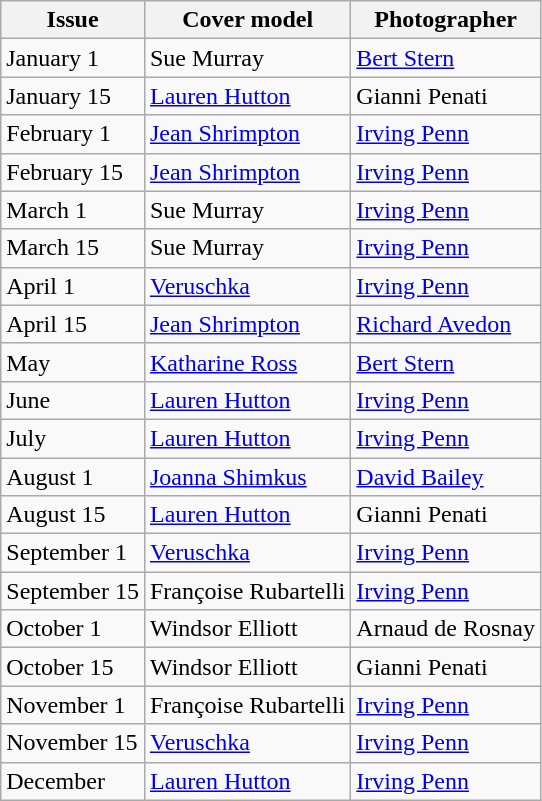<table class="sortable wikitable">
<tr>
<th>Issue</th>
<th>Cover model</th>
<th>Photographer</th>
</tr>
<tr>
<td>January 1</td>
<td>Sue Murray</td>
<td><a href='#'>Bert Stern</a></td>
</tr>
<tr>
<td>January 15</td>
<td><a href='#'>Lauren Hutton</a></td>
<td>Gianni Penati</td>
</tr>
<tr>
<td>February 1</td>
<td><a href='#'>Jean Shrimpton</a></td>
<td><a href='#'>Irving Penn</a></td>
</tr>
<tr>
<td>February 15</td>
<td><a href='#'>Jean Shrimpton</a></td>
<td><a href='#'>Irving Penn</a></td>
</tr>
<tr>
<td>March 1</td>
<td>Sue Murray</td>
<td><a href='#'>Irving Penn</a></td>
</tr>
<tr>
<td>March 15</td>
<td>Sue Murray</td>
<td><a href='#'>Irving Penn</a></td>
</tr>
<tr>
<td>April 1</td>
<td><a href='#'>Veruschka</a></td>
<td><a href='#'>Irving Penn</a></td>
</tr>
<tr>
<td>April 15</td>
<td><a href='#'>Jean Shrimpton</a></td>
<td><a href='#'>Richard Avedon</a></td>
</tr>
<tr>
<td>May</td>
<td><a href='#'>Katharine Ross</a></td>
<td><a href='#'>Bert Stern</a></td>
</tr>
<tr>
<td>June</td>
<td><a href='#'>Lauren Hutton</a></td>
<td><a href='#'>Irving Penn</a></td>
</tr>
<tr>
<td>July</td>
<td><a href='#'>Lauren Hutton</a></td>
<td><a href='#'>Irving Penn</a></td>
</tr>
<tr>
<td>August 1</td>
<td><a href='#'>Joanna Shimkus</a></td>
<td><a href='#'>David Bailey</a></td>
</tr>
<tr>
<td>August 15</td>
<td><a href='#'>Lauren Hutton</a></td>
<td>Gianni Penati</td>
</tr>
<tr>
<td>September 1</td>
<td><a href='#'>Veruschka</a></td>
<td><a href='#'>Irving Penn</a></td>
</tr>
<tr>
<td>September 15</td>
<td>Françoise Rubartelli</td>
<td><a href='#'>Irving Penn</a></td>
</tr>
<tr>
<td>October 1</td>
<td>Windsor Elliott</td>
<td>Arnaud de Rosnay</td>
</tr>
<tr>
<td>October 15</td>
<td>Windsor Elliott</td>
<td>Gianni Penati</td>
</tr>
<tr>
<td>November 1</td>
<td>Françoise Rubartelli</td>
<td><a href='#'>Irving Penn</a></td>
</tr>
<tr>
<td>November 15</td>
<td><a href='#'>Veruschka</a></td>
<td><a href='#'>Irving Penn</a></td>
</tr>
<tr>
<td>December</td>
<td><a href='#'>Lauren Hutton</a></td>
<td><a href='#'>Irving Penn</a></td>
</tr>
</table>
